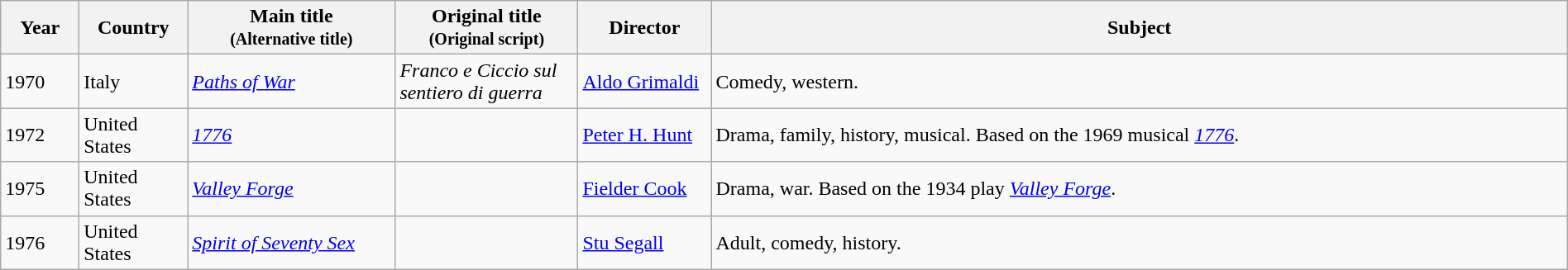<table class="wikitable sortable" style="width:100%;">
<tr>
<th>Year</th>
<th width= 80>Country</th>
<th class="unsortable" style="width:160px;">Main title<br><small>(Alternative title)</small></th>
<th class="unsortable" style="width:140px;">Original title<br><small>(Original script)</small></th>
<th width=100>Director</th>
<th class="unsortable">Subject</th>
</tr>
<tr>
<td>1970</td>
<td>Italy</td>
<td><em><a href='#'>Paths of War</a></em></td>
<td><em>Franco e Ciccio sul sentiero di guerra</em></td>
<td><a href='#'>Aldo Grimaldi</a></td>
<td>Comedy, western.</td>
</tr>
<tr>
<td>1972</td>
<td>United States</td>
<td><em><a href='#'>1776</a></em></td>
<td></td>
<td><a href='#'>Peter H. Hunt</a></td>
<td>Drama, family, history, musical. Based on the 1969 musical <em><a href='#'>1776</a></em>.</td>
</tr>
<tr>
<td>1975</td>
<td>United States</td>
<td><em><a href='#'>Valley Forge</a></em></td>
<td></td>
<td><a href='#'>Fielder Cook</a></td>
<td>Drama, war. Based on the 1934 play <em><a href='#'>Valley Forge</a></em>.</td>
</tr>
<tr>
<td>1976</td>
<td>United States</td>
<td><em><a href='#'>Spirit of Seventy Sex</a></em></td>
<td></td>
<td><a href='#'>Stu Segall</a></td>
<td>Adult, comedy, history.</td>
</tr>
</table>
